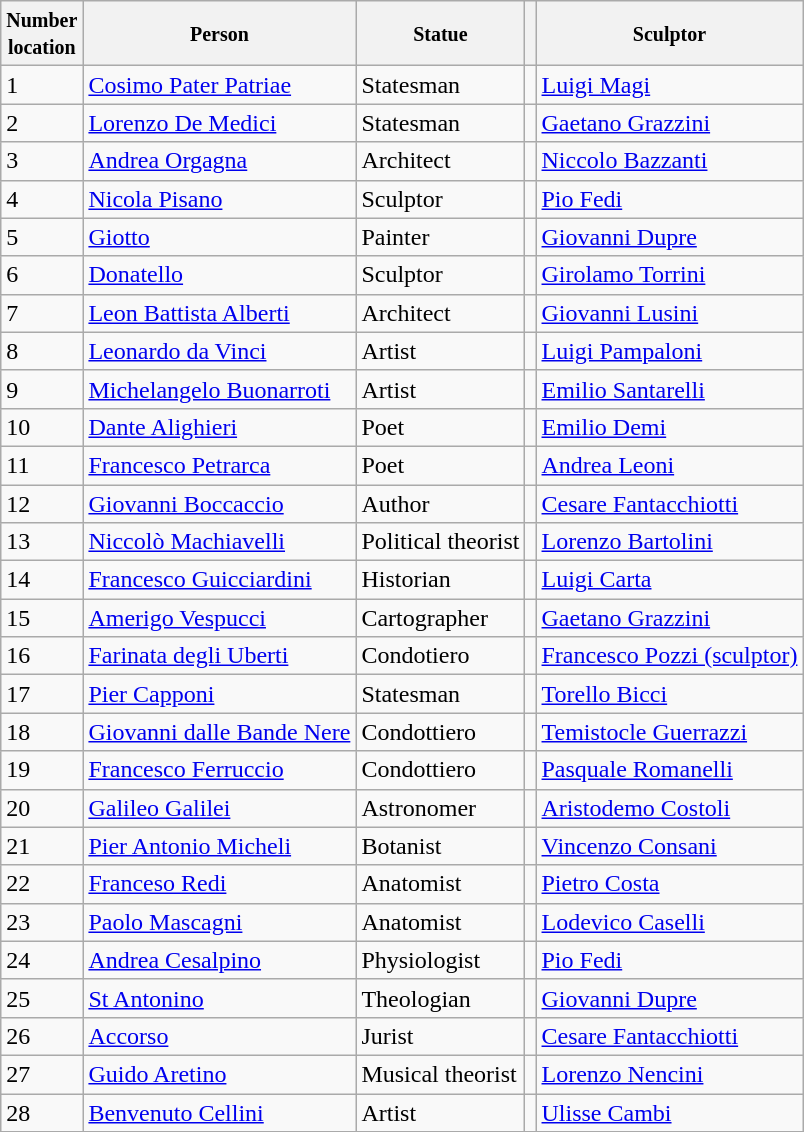<table class="wikitable sortable">
<tr>
<th><small>Number<br>location</small></th>
<th><small>Person</small></th>
<th><small>Statue</small></th>
<th><small></small></th>
<th><small>Sculptor</small></th>
</tr>
<tr>
<td>1</td>
<td><a href='#'>Cosimo Pater Patriae</a></td>
<td>Statesman</td>
<td></td>
<td><a href='#'>Luigi Magi</a></td>
</tr>
<tr>
<td>2</td>
<td><a href='#'>Lorenzo De Medici</a></td>
<td>Statesman</td>
<td></td>
<td><a href='#'>Gaetano Grazzini</a></td>
</tr>
<tr>
<td>3</td>
<td><a href='#'>Andrea Orgagna</a></td>
<td>Architect</td>
<td></td>
<td><a href='#'>Niccolo Bazzanti</a></td>
</tr>
<tr>
<td>4</td>
<td><a href='#'>Nicola Pisano</a></td>
<td>Sculptor</td>
<td></td>
<td><a href='#'>Pio Fedi</a></td>
</tr>
<tr>
<td>5</td>
<td><a href='#'>Giotto</a></td>
<td>Painter</td>
<td></td>
<td><a href='#'>Giovanni Dupre</a></td>
</tr>
<tr>
<td>6</td>
<td><a href='#'>Donatello</a></td>
<td>Sculptor</td>
<td></td>
<td><a href='#'>Girolamo Torrini</a></td>
</tr>
<tr>
<td>7</td>
<td><a href='#'>Leon Battista Alberti</a></td>
<td>Architect</td>
<td></td>
<td><a href='#'>Giovanni Lusini</a></td>
</tr>
<tr>
<td>8</td>
<td><a href='#'>Leonardo da Vinci</a></td>
<td>Artist</td>
<td></td>
<td><a href='#'>Luigi Pampaloni</a></td>
</tr>
<tr>
<td>9</td>
<td><a href='#'>Michelangelo Buonarroti</a></td>
<td>Artist</td>
<td></td>
<td><a href='#'>Emilio Santarelli</a></td>
</tr>
<tr>
<td>10</td>
<td><a href='#'>Dante Alighieri</a></td>
<td>Poet</td>
<td></td>
<td><a href='#'>Emilio Demi</a></td>
</tr>
<tr>
<td>11</td>
<td><a href='#'>Francesco Petrarca</a></td>
<td>Poet</td>
<td></td>
<td><a href='#'>Andrea Leoni</a></td>
</tr>
<tr>
<td>12</td>
<td><a href='#'>Giovanni Boccaccio</a></td>
<td>Author</td>
<td></td>
<td><a href='#'>Cesare Fantacchiotti</a></td>
</tr>
<tr>
<td>13</td>
<td><a href='#'>Niccolò Machiavelli</a></td>
<td>Political theorist</td>
<td></td>
<td><a href='#'>Lorenzo Bartolini</a></td>
</tr>
<tr>
<td>14</td>
<td><a href='#'>Francesco Guicciardini</a></td>
<td>Historian</td>
<td></td>
<td><a href='#'>Luigi Carta</a></td>
</tr>
<tr>
<td>15</td>
<td><a href='#'>Amerigo Vespucci</a></td>
<td>Cartographer</td>
<td></td>
<td><a href='#'>Gaetano Grazzini</a></td>
</tr>
<tr>
<td>16</td>
<td><a href='#'>Farinata degli Uberti</a></td>
<td>Condotiero</td>
<td></td>
<td><a href='#'>Francesco Pozzi (sculptor)</a></td>
</tr>
<tr>
<td>17</td>
<td><a href='#'>Pier Capponi</a></td>
<td>Statesman</td>
<td></td>
<td><a href='#'>Torello Bicci</a></td>
</tr>
<tr>
<td>18</td>
<td><a href='#'>Giovanni dalle Bande Nere</a></td>
<td>Condottiero</td>
<td></td>
<td><a href='#'>Temistocle Guerrazzi</a></td>
</tr>
<tr>
<td>19</td>
<td><a href='#'>Francesco Ferruccio</a></td>
<td>Condottiero</td>
<td></td>
<td><a href='#'>Pasquale Romanelli</a></td>
</tr>
<tr>
<td>20</td>
<td><a href='#'>Galileo Galilei</a></td>
<td>Astronomer</td>
<td></td>
<td><a href='#'>Aristodemo Costoli</a></td>
</tr>
<tr>
<td>21</td>
<td><a href='#'>Pier Antonio Micheli</a></td>
<td>Botanist</td>
<td></td>
<td><a href='#'>Vincenzo Consani</a></td>
</tr>
<tr>
<td>22</td>
<td><a href='#'>Franceso Redi</a></td>
<td>Anatomist</td>
<td></td>
<td><a href='#'>Pietro Costa</a></td>
</tr>
<tr>
<td>23</td>
<td><a href='#'>Paolo Mascagni</a></td>
<td>Anatomist</td>
<td></td>
<td><a href='#'>Lodevico Caselli</a></td>
</tr>
<tr>
<td>24</td>
<td><a href='#'>Andrea Cesalpino</a></td>
<td>Physiologist</td>
<td></td>
<td><a href='#'>Pio Fedi</a></td>
</tr>
<tr>
<td>25</td>
<td><a href='#'>St Antonino</a></td>
<td>Theologian</td>
<td></td>
<td><a href='#'>Giovanni Dupre</a></td>
</tr>
<tr>
<td>26</td>
<td><a href='#'>Accorso</a></td>
<td>Jurist</td>
<td></td>
<td><a href='#'>Cesare Fantacchiotti</a></td>
</tr>
<tr>
<td>27</td>
<td><a href='#'>Guido Aretino</a></td>
<td>Musical theorist</td>
<td></td>
<td><a href='#'>Lorenzo Nencini</a></td>
</tr>
<tr>
<td>28</td>
<td><a href='#'>Benvenuto Cellini</a></td>
<td>Artist</td>
<td></td>
<td><a href='#'>Ulisse Cambi</a></td>
</tr>
</table>
